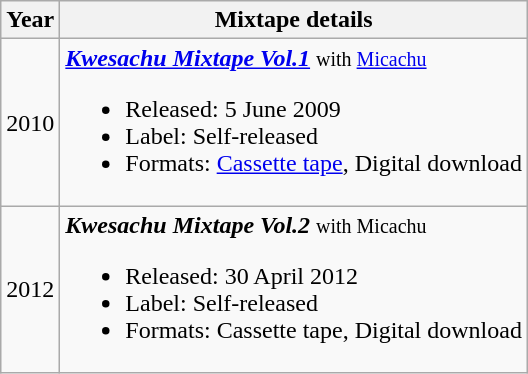<table class="wikitable" style="text-align:center;">
<tr>
<th>Year</th>
<th>Mixtape details</th>
</tr>
<tr>
<td rowspan="1">2010</td>
<td align="left"><strong><em><a href='#'>Kwesachu Mixtape Vol.1</a></em></strong> <small>with <a href='#'>Micachu</a></small><br><ul><li>Released: 5 June 2009</li><li>Label: Self-released</li><li>Formats: <a href='#'>Cassette tape</a>, Digital download</li></ul></td>
</tr>
<tr>
<td rowspan="1">2012</td>
<td align="left"><strong><em>Kwesachu Mixtape Vol.2</em></strong> <small>with Micachu</small><br><ul><li>Released: 30 April 2012</li><li>Label: Self-released</li><li>Formats: Cassette tape, Digital download</li></ul></td>
</tr>
</table>
